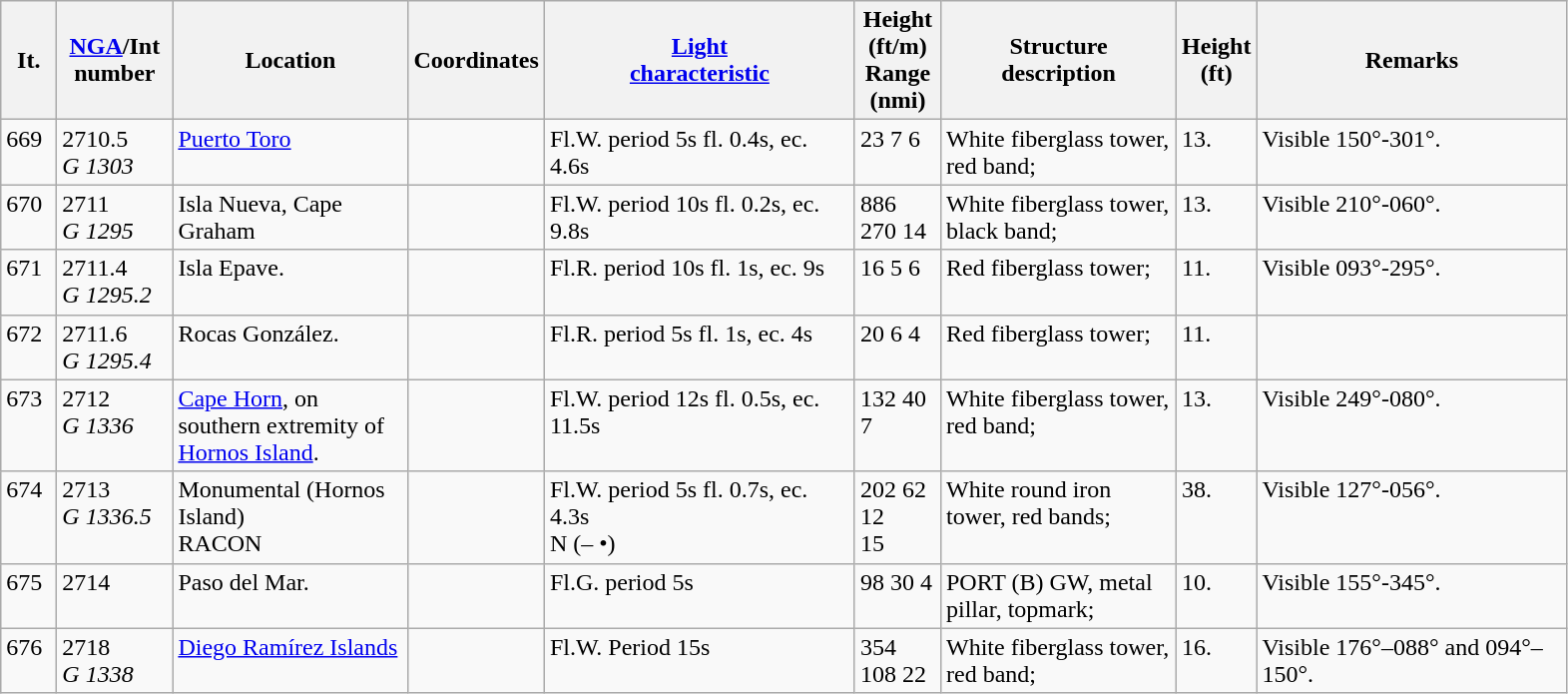<table class="wikitable">
<tr>
<th width="30">It.</th>
<th width="70"><a href='#'>NGA</a>/Int<br>number</th>
<th width="150">Location</th>
<th width="80">Coordinates</th>
<th width="200"><a href='#'>Light<br>characteristic</a></th>
<th width="50">Height (ft/m)<br>Range (nmi)</th>
<th width="150">Structure<br>description</th>
<th width="30">Height (ft)</th>
<th width="200">Remarks</th>
</tr>
<tr valign="top">
<td>669</td>
<td>2710.5<br><em>G 1303</em></td>
<td><a href='#'>Puerto Toro</a></td>
<td></td>
<td>Fl.W. period 5s fl. 0.4s, ec. 4.6s</td>
<td>23 7 6</td>
<td>White fiberglass tower, red band;</td>
<td>13.</td>
<td>Visible 150°-301°.</td>
</tr>
<tr valign="top">
<td>670</td>
<td>2711<br><em>G 1295</em></td>
<td>Isla Nueva, Cape Graham</td>
<td></td>
<td>Fl.W. period 10s fl. 0.2s, ec. 9.8s</td>
<td>886 270 14</td>
<td>White fiberglass tower, black  band;</td>
<td>13.</td>
<td>Visible 210°-060°.</td>
</tr>
<tr valign="top">
<td>671</td>
<td>2711.4<br><em>G 1295.2</em></td>
<td>Isla Epave.</td>
<td></td>
<td>Fl.R. period 10s fl. 1s, ec. 9s</td>
<td>16 5 6</td>
<td>Red fiberglass tower;</td>
<td>11.</td>
<td>Visible 093°-295°.</td>
</tr>
<tr valign="top">
<td>672</td>
<td>2711.6<br><em>G 1295.4</em></td>
<td>Rocas González.</td>
<td></td>
<td>Fl.R. period 5s fl. 1s, ec. 4s</td>
<td>20 6 4</td>
<td>Red fiberglass tower;</td>
<td>11.</td>
<td></td>
</tr>
<tr valign="top">
<td>673</td>
<td>2712<br><em>G 1336</em></td>
<td><a href='#'>Cape Horn</a>, on southern extremity of <a href='#'>Hornos Island</a>.</td>
<td></td>
<td>Fl.W. period 12s fl. 0.5s, ec. 11.5s</td>
<td>132 40 7</td>
<td>White fiberglass tower, red band;</td>
<td>13.</td>
<td>Visible 249°-080°.</td>
</tr>
<tr valign="top">
<td>674</td>
<td>2713<br><em>G 1336.5</em></td>
<td>Monumental (Hornos Island)<br>RACON</td>
<td></td>
<td>Fl.W. period 5s fl. 0.7s, ec. 4.3s <br> N (– •)</td>
<td>202 62 12 <br> 15</td>
<td>White round iron tower, red  bands;</td>
<td>38.</td>
<td>Visible 127°-056°.</td>
</tr>
<tr valign="top">
<td>675</td>
<td>2714</td>
<td>Paso del Mar.</td>
<td></td>
<td>Fl.G. period 5s</td>
<td>98 30 4</td>
<td>PORT  (B) GW, metal pillar, topmark;</td>
<td>10.</td>
<td>Visible 155°-345°.</td>
</tr>
<tr valign="top">
<td>676</td>
<td>2718<br><em>G 1338</em></td>
<td><a href='#'>Diego Ramírez Islands</a></td>
<td></td>
<td>Fl.W. Period 15s</td>
<td>354 108 22</td>
<td>White fiberglass tower, red band;</td>
<td>16.</td>
<td>Visible 176°–088° and 094°–150°.</td>
</tr>
</table>
